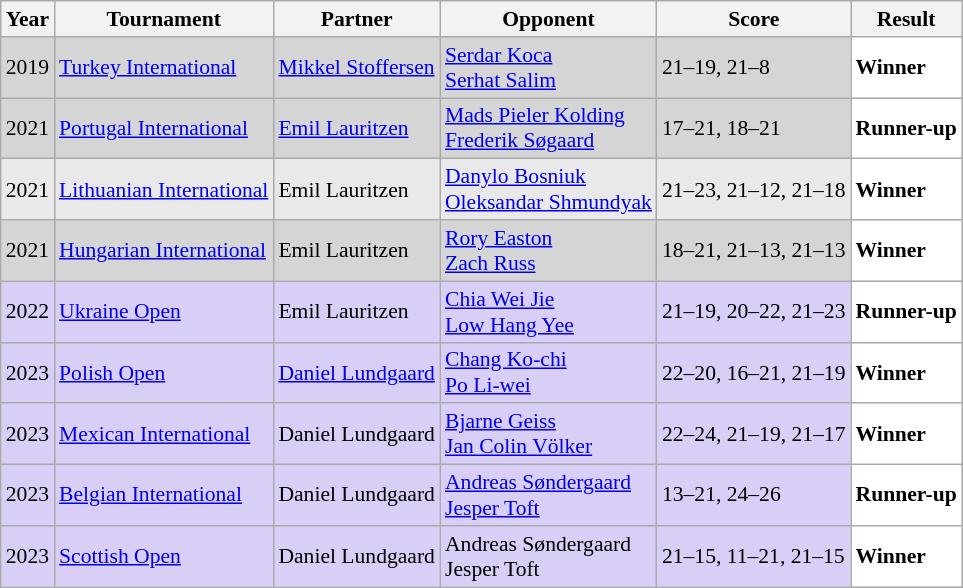<table class="sortable wikitable" style="font-size: 90%;">
<tr>
<th>Year</th>
<th>Tournament</th>
<th>Partner</th>
<th>Opponent</th>
<th>Score</th>
<th>Result</th>
</tr>
<tr style="background:#D5D5D5">
<td align="center">2019</td>
<td align="left"><a href='#'>Turkey International</a></td>
<td align="left"> <a href='#'>Mikkel Stoffersen</a></td>
<td align="left"> <a href='#'>Serdar Koca</a><br> <a href='#'>Serhat Salim</a></td>
<td align="left">21–19, 21–8</td>
<td style="text-align:left; background:white"> <strong>Winner</strong></td>
</tr>
<tr style="background:#D5D5D5">
<td align="center">2021</td>
<td align="left"><a href='#'>Portugal International</a></td>
<td align="left"> <a href='#'>Emil Lauritzen</a></td>
<td align="left"> <a href='#'>Mads Pieler Kolding</a><br> <a href='#'>Frederik Søgaard</a></td>
<td align="left">17–21, 18–21</td>
<td style="text-align:left; background:white"> <strong>Runner-up</strong></td>
</tr>
<tr style="background:#E9E9E9">
<td align="center">2021</td>
<td align="left"><a href='#'>Lithuanian International</a></td>
<td align="left"> Emil Lauritzen</td>
<td align="left"> <a href='#'>Danylo Bosniuk</a><br> <a href='#'>Oleksandar Shmundyak</a></td>
<td align="left">21–23, 21–12, 21–18</td>
<td style="text-align:left; background:white"> <strong>Winner</strong></td>
</tr>
<tr style="background:#D5D5D5">
<td align="center">2021</td>
<td align="left"><a href='#'>Hungarian International</a></td>
<td align="left"> Emil Lauritzen</td>
<td align="left"> <a href='#'>Rory Easton</a><br> <a href='#'>Zach Russ</a></td>
<td align="left">18–21, 21–13, 21–13</td>
<td style="text-align:left; background:white"> <strong>Winner</strong></td>
</tr>
<tr style="background:#D8CEF6">
<td align="center">2022</td>
<td align="left"><a href='#'>Ukraine Open</a></td>
<td align="left"> Emil Lauritzen</td>
<td align="left"> <a href='#'>Chia Wei Jie</a><br> <a href='#'>Low Hang Yee</a></td>
<td align="left">21–19, 20–22, 21–23</td>
<td style="text-align:left; background:white"> <strong>Runner-up</strong></td>
</tr>
<tr style="background:#D8CEF6">
<td align="center">2023</td>
<td align="left"><a href='#'>Polish Open</a></td>
<td align="left"> <a href='#'>Daniel Lundgaard</a></td>
<td align="left"> <a href='#'>Chang Ko-chi</a><br> <a href='#'>Po Li-wei</a></td>
<td align="left">22–20, 16–21, 21–19</td>
<td style="text-align:left; background:white"> <strong>Winner</strong></td>
</tr>
<tr style="background:#D8CEF6">
<td align="center">2023</td>
<td align="left"><a href='#'>Mexican International</a></td>
<td align="left"> Daniel Lundgaard</td>
<td align="left"> <a href='#'>Bjarne Geiss</a><br> <a href='#'>Jan Colin Völker</a></td>
<td align="left">22–24, 21–19, 21–17</td>
<td style="text-align:left; background:white"> <strong>Winner</strong></td>
</tr>
<tr style="background:#D8CEF6">
<td align="center">2023</td>
<td align="left"><a href='#'>Belgian International</a></td>
<td align="left"> Daniel Lundgaard</td>
<td align="left"> <a href='#'>Andreas Søndergaard</a><br> <a href='#'>Jesper Toft</a></td>
<td align="left">13–21, 24–26</td>
<td style="text-align:left; background:white"> <strong>Runner-up</strong></td>
</tr>
<tr style="background:#D8CEF6">
<td align="center">2023</td>
<td align="left"><a href='#'>Scottish Open</a></td>
<td align="left"> Daniel Lundgaard</td>
<td align="left"> Andreas Søndergaard<br> Jesper Toft</td>
<td align="left">21–15, 11–21, 21–15</td>
<td style="text-align:left; background:white"> <strong>Winner</strong></td>
</tr>
</table>
